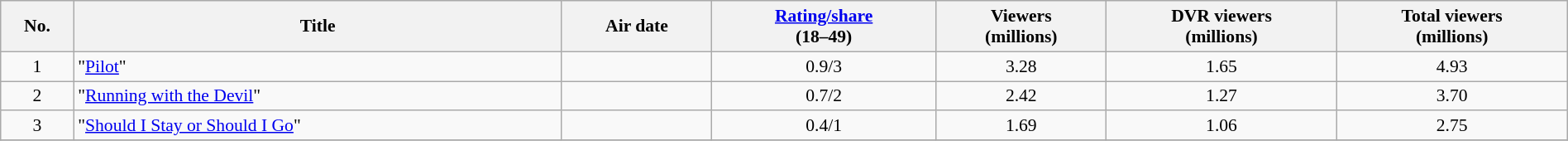<table class="wikitable sortable" style="font-size:90%; text-align:center; width:100%; margin-left:auto; margin-right:auto;">
<tr>
<th>No.</th>
<th>Title</th>
<th>Air date</th>
<th data-sort-type="number"><a href='#'>Rating/share</a><br>(18–49)</th>
<th data-sort-type="number">Viewers<br>(millions)</th>
<th data-sort-type="number">DVR viewers<br>(millions)</th>
<th data-sort-type="number">Total viewers<br>(millions)</th>
</tr>
<tr>
<td>1</td>
<td style="text-align:left;">"<a href='#'>Pilot</a>"</td>
<td></td>
<td>0.9/3</td>
<td>3.28</td>
<td>1.65</td>
<td>4.93</td>
</tr>
<tr>
<td>2</td>
<td style="text-align:left;">"<a href='#'>Running with the Devil</a>"</td>
<td></td>
<td>0.7/2</td>
<td>2.42</td>
<td>1.27</td>
<td>3.70</td>
</tr>
<tr>
<td>3</td>
<td style="text-align:left;">"<a href='#'>Should I Stay or Should I Go</a>"</td>
<td></td>
<td>0.4/1</td>
<td>1.69</td>
<td>1.06</td>
<td>2.75</td>
</tr>
<tr>
</tr>
</table>
